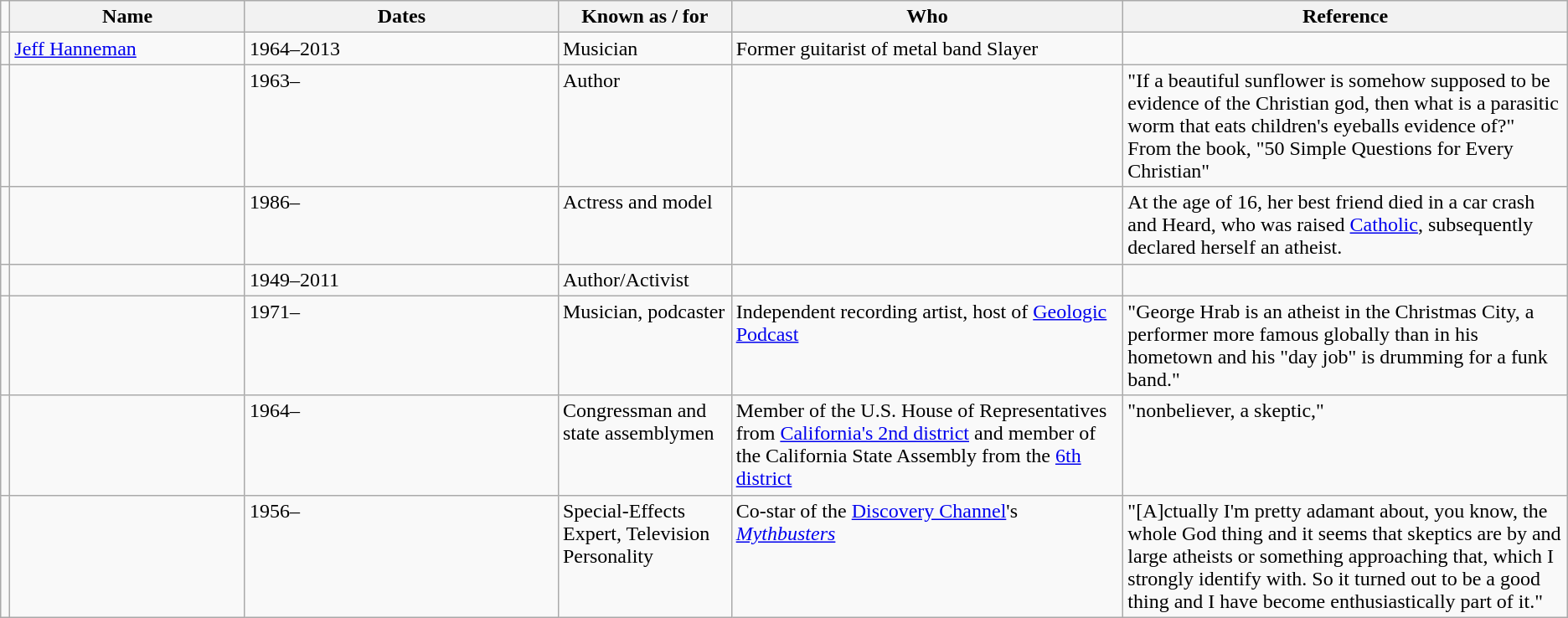<table class="wikitable sortable">
<tr style="vertical-align:top; text-align:left;">
<td></td>
<th style="width:15%;">Name</th>
<th class="unsortable"! style="width:20%;">Dates</th>
<th>Known as / for</th>
<th style="width:25%;">Who</th>
<th class="unsortable">Reference</th>
</tr>
<tr>
<td></td>
<td><a href='#'>Jeff Hanneman</a></td>
<td>1964–2013</td>
<td>Musician</td>
<td>Former guitarist of metal band Slayer</td>
<td></td>
</tr>
<tr valign="top">
<td></td>
<td></td>
<td>1963–</td>
<td>Author</td>
<td></td>
<td>"If a beautiful sunflower is somehow supposed to be evidence of the Christian god, then what is a parasitic worm that eats children's eyeballs evidence of?" From the book, "50 Simple Questions for Every Christian"</td>
</tr>
<tr valign="top">
<td></td>
<td></td>
<td>1986–</td>
<td>Actress and model</td>
<td></td>
<td>At the age of 16, her best friend died in a car crash and Heard, who was raised <a href='#'>Catholic</a>, subsequently declared herself an atheist.</td>
</tr>
<tr valign="top">
<td></td>
<td></td>
<td>1949–2011</td>
<td>Author/Activist</td>
<td></td>
<td></td>
</tr>
<tr valign="top">
<td></td>
<td></td>
<td>1971–</td>
<td>Musician, podcaster</td>
<td>Independent recording artist, host of <a href='#'>Geologic Podcast</a></td>
<td>"George Hrab is an atheist in the Christmas City, a performer more famous globally than in his hometown and his "day job" is drumming for a funk band."</td>
</tr>
<tr valign="top">
<td></td>
<td></td>
<td>1964–</td>
<td>Congressman and state assemblymen</td>
<td>Member of the U.S. House of Representatives from <a href='#'>California's 2nd district</a> and member of the California State Assembly from the <a href='#'>6th district</a></td>
<td>"nonbeliever, a skeptic,"</td>
</tr>
<tr valign="top">
<td></td>
<td></td>
<td>1956–</td>
<td>Special-Effects Expert, Television Personality</td>
<td>Co-star of the <a href='#'>Discovery Channel</a>'s <em><a href='#'>Mythbusters</a></em></td>
<td>"[A]ctually I'm pretty adamant about, you know, the whole God thing and it seems that skeptics are by and large atheists or something approaching that, which I strongly identify with. So it turned out to be a good thing and I have become enthusiastically part of it."</td>
</tr>
</table>
